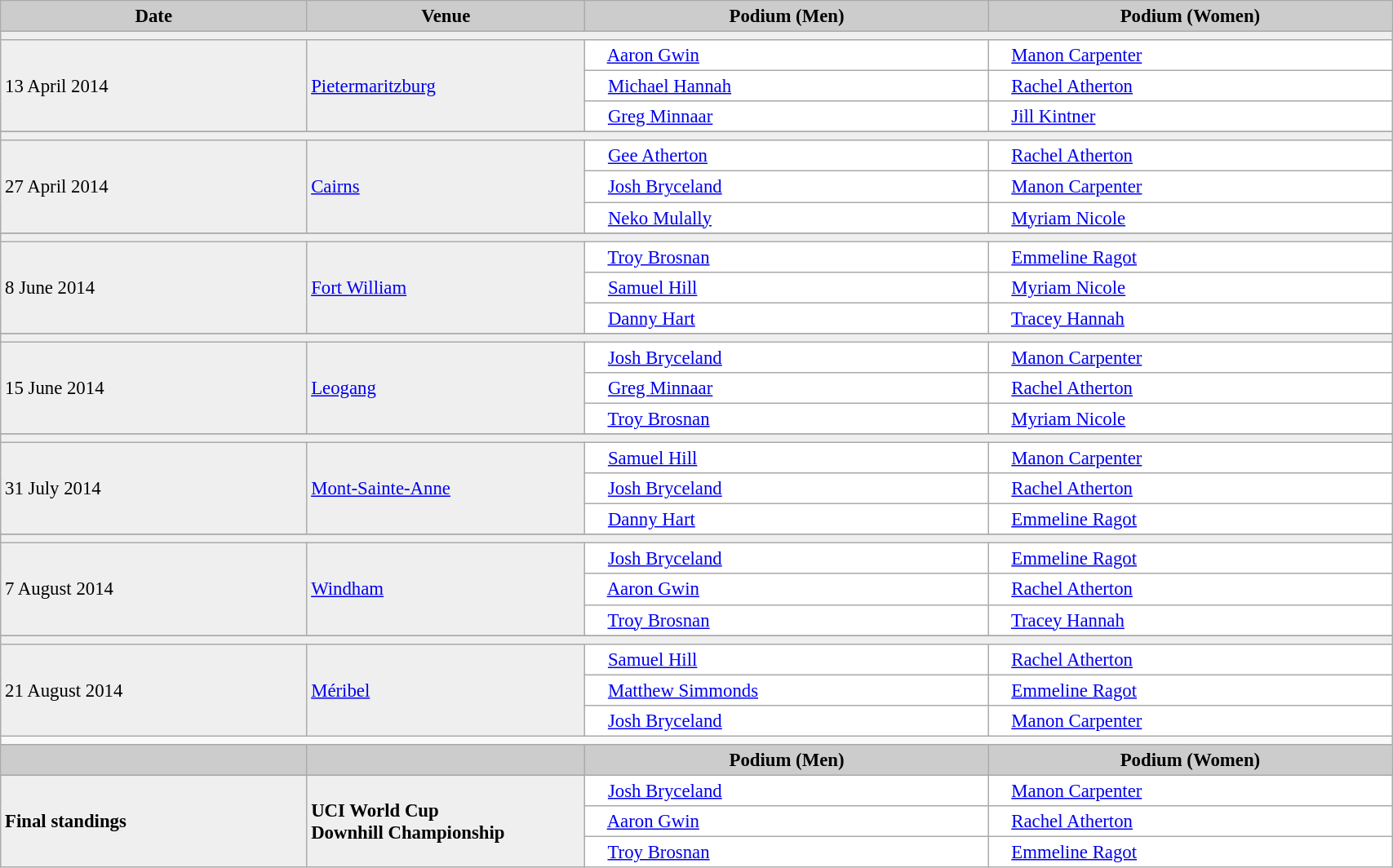<table class="wikitable" width=90% bgcolor="#f7f8ff" cellpadding="3" cellspacing="0" border="1" style="font-size: 95%; border: gray solid 1px; border-collapse: collapse;">
<tr bgcolor="#CCCCCC">
<td align="center"><strong>Date</strong></td>
<td width=20% align="center"><strong>Venue</strong></td>
<td width=29% align="center"><strong>Podium (Men)</strong></td>
<td width=29% align="center"><strong>Podium (Women)</strong></td>
</tr>
<tr bgcolor="#EFEFEF">
<td colspan=4></td>
</tr>
<tr bgcolor="#EFEFEF">
<td rowspan=3>13 April 2014</td>
<td rowspan=3> <a href='#'>Pietermaritzburg</a></td>
<td bgcolor="#ffffff">      <a href='#'>Aaron Gwin</a></td>
<td bgcolor="#ffffff">      <a href='#'>Manon Carpenter</a></td>
</tr>
<tr>
<td bgcolor="#ffffff">      <a href='#'>Michael Hannah</a></td>
<td bgcolor="#ffffff">      <a href='#'>Rachel Atherton</a></td>
</tr>
<tr>
<td bgcolor="#ffffff">      <a href='#'>Greg Minnaar</a></td>
<td bgcolor="#ffffff">      <a href='#'>Jill Kintner</a></td>
</tr>
<tr>
</tr>
<tr bgcolor="#EFEFEF">
<td colspan=4></td>
</tr>
<tr bgcolor="#EFEFEF">
<td rowspan=3>27 April 2014</td>
<td rowspan=3> <a href='#'>Cairns</a></td>
<td bgcolor="#ffffff">      <a href='#'>Gee Atherton</a></td>
<td bgcolor="#ffffff">      <a href='#'>Rachel Atherton</a></td>
</tr>
<tr>
<td bgcolor="#ffffff">      <a href='#'>Josh Bryceland</a></td>
<td bgcolor="#ffffff">      <a href='#'>Manon Carpenter</a></td>
</tr>
<tr>
<td bgcolor="#ffffff">      <a href='#'>Neko Mulally</a></td>
<td bgcolor="#ffffff">      <a href='#'>Myriam Nicole</a></td>
</tr>
<tr>
</tr>
<tr bgcolor="#EFEFEF">
<td colspan=4></td>
</tr>
<tr bgcolor="#EFEFEF">
<td rowspan=3>8 June 2014</td>
<td rowspan=3> <a href='#'>Fort William</a></td>
<td bgcolor="#ffffff">      <a href='#'>Troy Brosnan</a></td>
<td bgcolor="#ffffff">      <a href='#'>Emmeline Ragot</a></td>
</tr>
<tr>
<td bgcolor="#ffffff">      <a href='#'>Samuel Hill</a></td>
<td bgcolor="#ffffff">      <a href='#'>Myriam Nicole</a></td>
</tr>
<tr>
<td bgcolor="#ffffff">      <a href='#'>Danny Hart</a></td>
<td bgcolor="#ffffff">      <a href='#'>Tracey Hannah</a></td>
</tr>
<tr>
</tr>
<tr bgcolor="#EFEFEF">
<td colspan=4></td>
</tr>
<tr bgcolor="#EFEFEF">
<td rowspan=3>15 June 2014</td>
<td rowspan=3> <a href='#'>Leogang</a></td>
<td bgcolor="#ffffff">      <a href='#'>Josh Bryceland</a></td>
<td bgcolor="#ffffff">      <a href='#'>Manon Carpenter</a></td>
</tr>
<tr>
<td bgcolor="#ffffff">      <a href='#'>Greg Minnaar</a></td>
<td bgcolor="#ffffff">      <a href='#'>Rachel Atherton</a></td>
</tr>
<tr>
<td bgcolor="#ffffff">      <a href='#'>Troy Brosnan</a></td>
<td bgcolor="#ffffff">      <a href='#'>Myriam Nicole</a></td>
</tr>
<tr>
</tr>
<tr bgcolor="#EFEFEF">
<td colspan=4></td>
</tr>
<tr bgcolor="#EFEFEF">
<td rowspan=3>31 July 2014</td>
<td rowspan=3> <a href='#'>Mont-Sainte-Anne</a></td>
<td bgcolor="#ffffff">      <a href='#'>Samuel Hill</a></td>
<td bgcolor="#ffffff">      <a href='#'>Manon Carpenter</a></td>
</tr>
<tr>
<td bgcolor="#ffffff">      <a href='#'>Josh Bryceland</a></td>
<td bgcolor="#ffffff">      <a href='#'>Rachel Atherton</a></td>
</tr>
<tr>
<td bgcolor="#ffffff">      <a href='#'>Danny Hart</a></td>
<td bgcolor="#ffffff">      <a href='#'>Emmeline Ragot</a></td>
</tr>
<tr>
</tr>
<tr bgcolor="#EFEFEF">
<td colspan=4></td>
</tr>
<tr bgcolor="#EFEFEF">
<td rowspan=3>7 August 2014</td>
<td rowspan=3> <a href='#'>Windham</a></td>
<td bgcolor="#ffffff">      <a href='#'>Josh Bryceland</a></td>
<td bgcolor="#ffffff">      <a href='#'>Emmeline Ragot</a></td>
</tr>
<tr>
<td bgcolor="#ffffff">      <a href='#'>Aaron Gwin</a></td>
<td bgcolor="#ffffff">      <a href='#'>Rachel Atherton</a></td>
</tr>
<tr>
<td bgcolor="#ffffff">      <a href='#'>Troy Brosnan</a></td>
<td bgcolor="#ffffff">      <a href='#'>Tracey Hannah</a></td>
</tr>
<tr>
</tr>
<tr bgcolor="#EFEFEF">
<td colspan=4></td>
</tr>
<tr bgcolor="#EFEFEF">
<td rowspan=3>21 August 2014</td>
<td rowspan=3> <a href='#'>Méribel</a></td>
<td bgcolor="#ffffff">      <a href='#'>Samuel Hill</a></td>
<td bgcolor="#ffffff">      <a href='#'>Rachel Atherton</a></td>
</tr>
<tr>
<td bgcolor="#ffffff">      <a href='#'>Matthew Simmonds</a></td>
<td bgcolor="#ffffff">      <a href='#'>Emmeline Ragot</a></td>
</tr>
<tr>
<td bgcolor="#ffffff">      <a href='#'>Josh Bryceland</a></td>
<td bgcolor="#ffffff">      <a href='#'>Manon Carpenter</a></td>
</tr>
<tr>
<td colspan=4></td>
</tr>
<tr bgcolor="#CCCCCC">
<td align="center"></td>
<td width=20% align="center"></td>
<td width=29% align="center"><strong>Podium (Men)</strong></td>
<td width=29% align="center"><strong>Podium (Women)</strong></td>
</tr>
<tr bgcolor="#EFEFEF">
</tr>
<tr bgcolor="#EFEFEF">
<td rowspan=3><strong>Final standings</strong></td>
<td rowspan=3><strong>UCI World Cup<br> Downhill Championship</strong></td>
<td bgcolor="#ffffff">      <a href='#'>Josh Bryceland</a></td>
<td bgcolor="#ffffff">      <a href='#'>Manon Carpenter</a></td>
</tr>
<tr>
<td bgcolor="#ffffff">      <a href='#'>Aaron Gwin</a></td>
<td bgcolor="#ffffff">      <a href='#'>Rachel Atherton</a></td>
</tr>
<tr>
<td bgcolor="#ffffff">      <a href='#'>Troy Brosnan</a></td>
<td bgcolor="#ffffff">      <a href='#'>Emmeline Ragot</a></td>
</tr>
</table>
